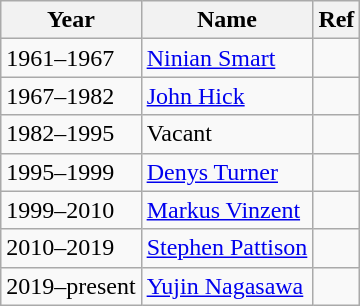<table class="wikitable">
<tr>
<th>Year</th>
<th>Name</th>
<th>Ref</th>
</tr>
<tr>
<td>1961–1967</td>
<td><a href='#'>Ninian Smart</a></td>
<td></td>
</tr>
<tr>
<td>1967–1982</td>
<td><a href='#'>John Hick</a></td>
<td></td>
</tr>
<tr>
<td>1982–1995</td>
<td>Vacant</td>
<td></td>
</tr>
<tr>
<td>1995–1999</td>
<td><a href='#'>Denys Turner</a></td>
<td></td>
</tr>
<tr>
<td>1999–2010</td>
<td><a href='#'>Markus Vinzent</a></td>
<td></td>
</tr>
<tr>
<td>2010–2019</td>
<td><a href='#'>Stephen Pattison</a></td>
<td></td>
</tr>
<tr>
<td>2019–present</td>
<td><a href='#'>Yujin Nagasawa</a></td>
<td></td>
</tr>
</table>
